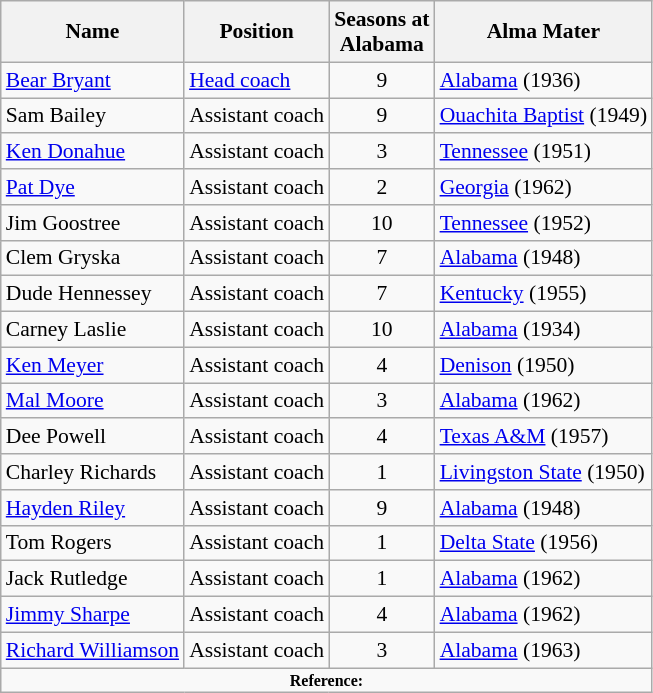<table class="wikitable" border="1" style="font-size:90%;">
<tr>
<th>Name</th>
<th>Position</th>
<th>Seasons at<br>Alabama</th>
<th>Alma Mater</th>
</tr>
<tr>
<td><a href='#'>Bear Bryant</a></td>
<td><a href='#'>Head coach</a></td>
<td align=center>9</td>
<td><a href='#'>Alabama</a> (1936)</td>
</tr>
<tr>
<td>Sam Bailey</td>
<td>Assistant coach</td>
<td align=center>9</td>
<td><a href='#'>Ouachita Baptist</a> (1949)</td>
</tr>
<tr>
<td><a href='#'>Ken Donahue</a></td>
<td>Assistant coach</td>
<td align=center>3</td>
<td><a href='#'>Tennessee</a> (1951)</td>
</tr>
<tr>
<td><a href='#'>Pat Dye</a></td>
<td>Assistant coach</td>
<td align=center>2</td>
<td><a href='#'>Georgia</a> (1962)</td>
</tr>
<tr>
<td>Jim Goostree</td>
<td>Assistant coach</td>
<td align=center>10</td>
<td><a href='#'>Tennessee</a> (1952)</td>
</tr>
<tr>
<td>Clem Gryska</td>
<td>Assistant coach</td>
<td align=center>7</td>
<td><a href='#'>Alabama</a> (1948)</td>
</tr>
<tr>
<td>Dude Hennessey</td>
<td>Assistant coach</td>
<td align=center>7</td>
<td><a href='#'>Kentucky</a> (1955)</td>
</tr>
<tr>
<td>Carney Laslie</td>
<td>Assistant coach</td>
<td align=center>10</td>
<td><a href='#'>Alabama</a> (1934)</td>
</tr>
<tr>
<td><a href='#'>Ken Meyer</a></td>
<td>Assistant coach</td>
<td align=center>4</td>
<td><a href='#'>Denison</a> (1950)</td>
</tr>
<tr>
<td><a href='#'>Mal Moore</a></td>
<td>Assistant coach</td>
<td align=center>3</td>
<td><a href='#'>Alabama</a> (1962)</td>
</tr>
<tr>
<td>Dee Powell</td>
<td>Assistant coach</td>
<td align=center>4</td>
<td><a href='#'>Texas A&M</a> (1957)</td>
</tr>
<tr>
<td>Charley Richards</td>
<td>Assistant coach</td>
<td align=center>1</td>
<td><a href='#'>Livingston State</a> (1950)</td>
</tr>
<tr>
<td><a href='#'>Hayden Riley</a></td>
<td>Assistant coach</td>
<td align=center>9</td>
<td><a href='#'>Alabama</a>  (1948)</td>
</tr>
<tr>
<td>Tom Rogers</td>
<td>Assistant coach</td>
<td align=center>1</td>
<td><a href='#'>Delta State</a> (1956)</td>
</tr>
<tr>
<td>Jack Rutledge</td>
<td>Assistant coach</td>
<td align=center>1</td>
<td><a href='#'>Alabama</a>  (1962)</td>
</tr>
<tr>
<td><a href='#'>Jimmy Sharpe</a></td>
<td>Assistant coach</td>
<td align=center>4</td>
<td><a href='#'>Alabama</a> (1962)</td>
</tr>
<tr>
<td><a href='#'>Richard Williamson</a></td>
<td>Assistant coach</td>
<td align=center>3</td>
<td><a href='#'>Alabama</a> (1963)</td>
</tr>
<tr>
<td colspan="4" style="font-size: 8pt" align="center"><strong>Reference:</strong></td>
</tr>
</table>
